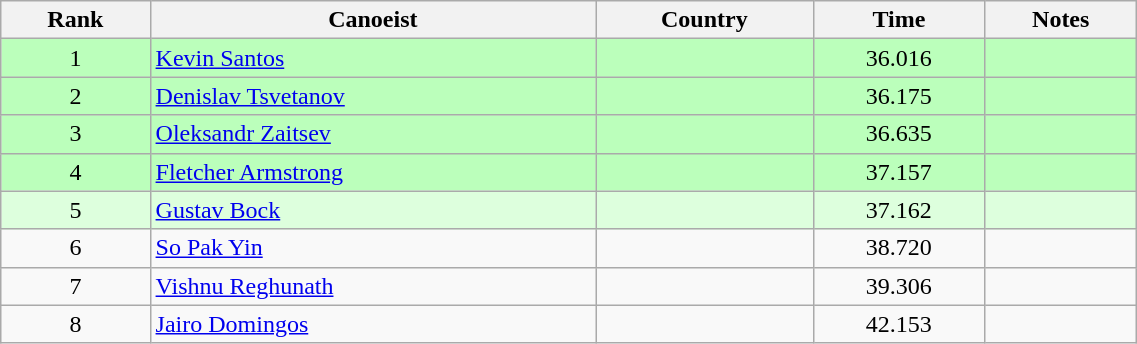<table class="wikitable" style="text-align:center;width: 60%">
<tr>
<th>Rank</th>
<th>Canoeist</th>
<th>Country</th>
<th>Time</th>
<th>Notes</th>
</tr>
<tr bgcolor=bbffbb>
<td>1</td>
<td align="left"><a href='#'>Kevin Santos</a></td>
<td align="left"></td>
<td>36.016</td>
<td></td>
</tr>
<tr bgcolor=bbffbb>
<td>2</td>
<td align="left"><a href='#'>Denislav Tsvetanov</a></td>
<td align="left"></td>
<td>36.175</td>
<td></td>
</tr>
<tr bgcolor=bbffbb>
<td>3</td>
<td align="left"><a href='#'>Oleksandr Zaitsev</a></td>
<td align="left"></td>
<td>36.635</td>
<td></td>
</tr>
<tr bgcolor=bbffbb>
<td>4</td>
<td align="left"><a href='#'>Fletcher Armstrong</a></td>
<td align="left"></td>
<td>37.157</td>
<td></td>
</tr>
<tr bgcolor=ddffdd>
<td>5</td>
<td align="left"><a href='#'>Gustav Bock</a></td>
<td align="left"></td>
<td>37.162</td>
<td></td>
</tr>
<tr>
<td>6</td>
<td align="left"><a href='#'>So Pak Yin</a></td>
<td align="left"></td>
<td>38.720</td>
<td></td>
</tr>
<tr>
<td>7</td>
<td align="left"><a href='#'>Vishnu Reghunath</a></td>
<td align="left"></td>
<td>39.306</td>
<td></td>
</tr>
<tr>
<td>8</td>
<td align="left"><a href='#'>Jairo Domingos</a></td>
<td align="left"></td>
<td>42.153</td>
<td></td>
</tr>
</table>
